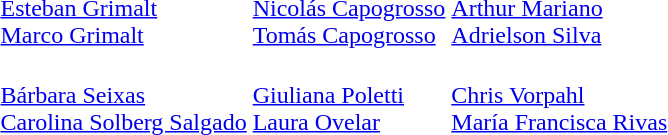<table>
<tr>
<td></td>
<td><br><a href='#'>Esteban Grimalt</a><br><a href='#'>Marco Grimalt</a></td>
<td><br><a href='#'>Nicolás Capogrosso</a><br><a href='#'>Tomás Capogrosso</a></td>
<td><br><a href='#'>Arthur Mariano</a><br><a href='#'>Adrielson Silva</a></td>
</tr>
<tr>
<td></td>
<td><br><a href='#'>Bárbara Seixas</a><br><a href='#'>Carolina Solberg Salgado</a></td>
<td><br><a href='#'>Giuliana Poletti</a><br><a href='#'>Laura Ovelar</a></td>
<td><br><a href='#'>Chris Vorpahl</a><br><a href='#'>María Francisca Rivas</a></td>
</tr>
</table>
